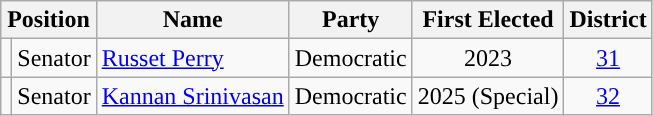<table class=wikitable>
<tr>
<th colspan=2 align=center valign=bottom>Position</th>
<th style="text-align:center;">Name</th>
<th valign=bottom>Party</th>
<th valign=bottom align=center>First Elected</th>
<th valign=bottom align=center>District</th>
</tr>
<tr>
<td style="background-color:"></td>
<td>Senator</td>
<td><a href='#'>Russet Perry</a></td>
<td style="text-align:center;">Democratic</td>
<td style="text-align:center;">2023</td>
<td style="text-align:center;"><a href='#'>31</a></td>
</tr>
<tr>
<td style="background-color:"></td>
<td>Senator</td>
<td><a href='#'>Kannan Srinivasan</a></td>
<td style="text-align:center;">Democratic</td>
<td style="text-align:center;">2025 (Special)</td>
<td style="text-align:center;"><a href='#'>32</a></td>
</tr>
</table>
